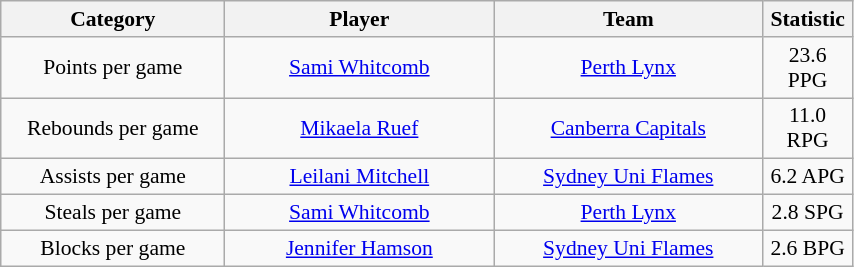<table class="wikitable" style="width: 45%; text-align:center; font-size:90%">
<tr>
<th width=25%>Category</th>
<th width=30%>Player</th>
<th width=30%>Team</th>
<th width=10%>Statistic</th>
</tr>
<tr>
<td>Points per game</td>
<td><a href='#'>Sami Whitcomb</a></td>
<td><a href='#'>Perth Lynx</a></td>
<td>23.6 PPG</td>
</tr>
<tr>
<td>Rebounds per game</td>
<td><a href='#'>Mikaela Ruef</a></td>
<td><a href='#'>Canberra Capitals</a></td>
<td>11.0 RPG</td>
</tr>
<tr>
<td>Assists per game</td>
<td><a href='#'>Leilani Mitchell</a></td>
<td><a href='#'>Sydney Uni Flames</a></td>
<td>6.2 APG</td>
</tr>
<tr>
<td>Steals per game</td>
<td><a href='#'>Sami Whitcomb</a></td>
<td><a href='#'>Perth Lynx</a></td>
<td>2.8 SPG</td>
</tr>
<tr>
<td>Blocks per game</td>
<td><a href='#'>Jennifer Hamson</a></td>
<td><a href='#'>Sydney Uni Flames</a></td>
<td>2.6 BPG</td>
</tr>
</table>
